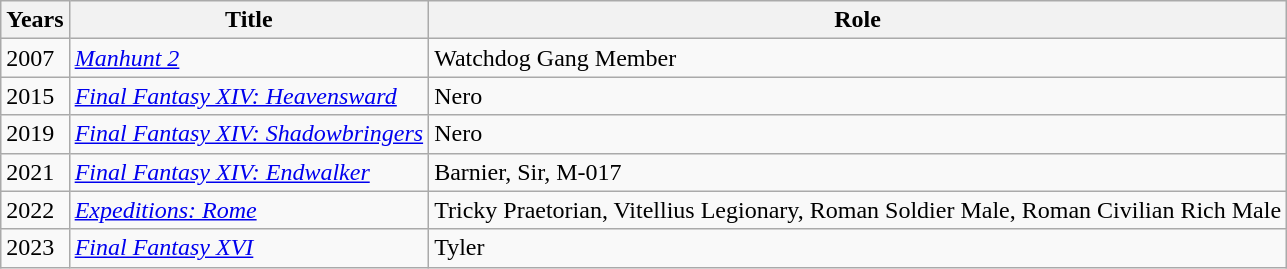<table class="wikitable">
<tr>
<th>Years</th>
<th>Title</th>
<th>Role</th>
</tr>
<tr>
<td>2007</td>
<td><em><a href='#'>Manhunt 2</a></em></td>
<td>Watchdog Gang Member</td>
</tr>
<tr>
<td>2015</td>
<td><em><a href='#'>Final Fantasy XIV: Heavensward</a></em></td>
<td>Nero</td>
</tr>
<tr>
<td>2019</td>
<td><em><a href='#'>Final Fantasy XIV: Shadowbringers</a></em></td>
<td>Nero</td>
</tr>
<tr>
<td>2021</td>
<td><em><a href='#'>Final Fantasy XIV: Endwalker</a></em></td>
<td>Barnier, Sir, M-017</td>
</tr>
<tr>
<td>2022</td>
<td><em><a href='#'>Expeditions: Rome</a></em></td>
<td>Tricky Praetorian, Vitellius Legionary, Roman Soldier Male, Roman Civilian Rich Male</td>
</tr>
<tr>
<td>2023</td>
<td><em><a href='#'>Final Fantasy XVI</a></em></td>
<td>Tyler</td>
</tr>
</table>
